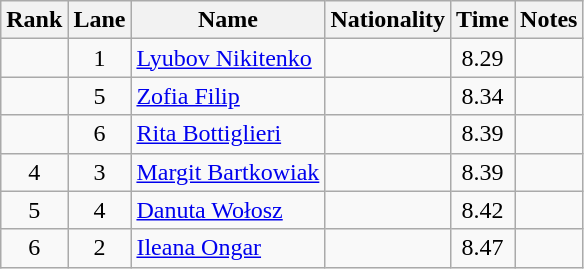<table class="wikitable sortable" style="text-align:center">
<tr>
<th>Rank</th>
<th>Lane</th>
<th>Name</th>
<th>Nationality</th>
<th>Time</th>
<th>Notes</th>
</tr>
<tr>
<td></td>
<td>1</td>
<td align="left"><a href='#'>Lyubov Nikitenko</a></td>
<td align=left></td>
<td>8.29</td>
<td></td>
</tr>
<tr>
<td></td>
<td>5</td>
<td align="left"><a href='#'>Zofia Filip</a></td>
<td align=left></td>
<td>8.34</td>
<td></td>
</tr>
<tr>
<td></td>
<td>6</td>
<td align="left"><a href='#'>Rita Bottiglieri</a></td>
<td align=left></td>
<td>8.39</td>
<td></td>
</tr>
<tr>
<td>4</td>
<td>3</td>
<td align="left"><a href='#'>Margit Bartkowiak</a></td>
<td align=left></td>
<td>8.39</td>
<td></td>
</tr>
<tr>
<td>5</td>
<td>4</td>
<td align="left"><a href='#'>Danuta Wołosz</a></td>
<td align=left></td>
<td>8.42</td>
<td></td>
</tr>
<tr>
<td>6</td>
<td>2</td>
<td align="left"><a href='#'>Ileana Ongar</a></td>
<td align=left></td>
<td>8.47</td>
<td></td>
</tr>
</table>
